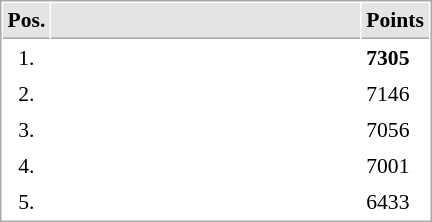<table cellspacing="1" cellpadding="3" style="border:1px solid #AAAAAA;font-size:90%">
<tr bgcolor="#E4E4E4">
<th style="border-bottom:1px solid #AAAAAA" width=10>Pos.</th>
<th style="border-bottom:1px solid #AAAAAA" width=200></th>
<th style="border-bottom:1px solid #AAAAAA" width=20>Points</th>
</tr>
<tr>
<td align="center">1.</td>
<td><strong></strong></td>
<td><strong>7305</strong></td>
</tr>
<tr>
<td align="center">2.</td>
<td></td>
<td>7146</td>
</tr>
<tr>
<td align="center">3.</td>
<td></td>
<td>7056</td>
</tr>
<tr>
<td align="center">4.</td>
<td></td>
<td>7001</td>
</tr>
<tr>
<td align="center">5.</td>
<td></td>
<td>6433</td>
</tr>
</table>
